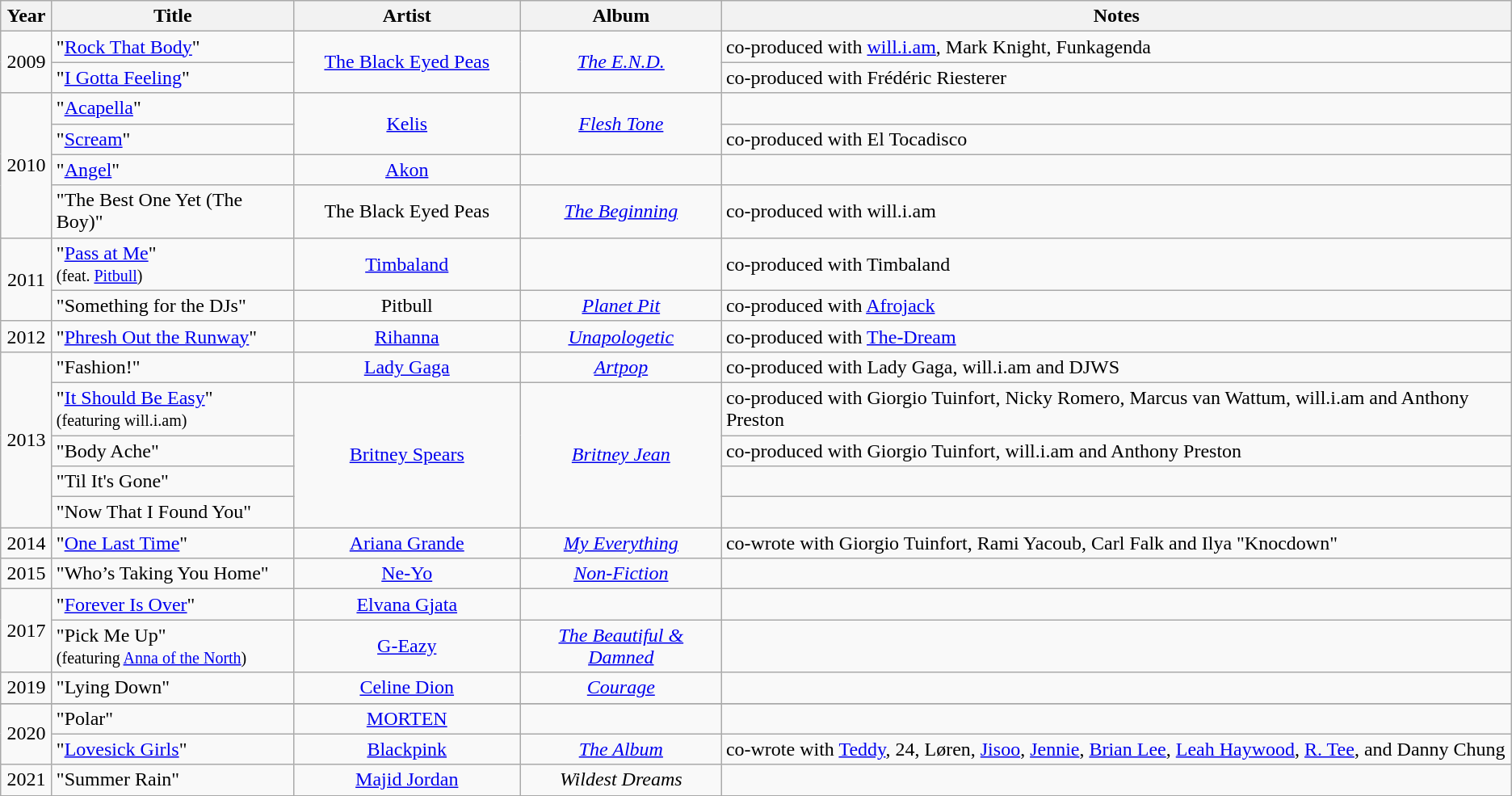<table class="wikitable plainrowheaders">
<tr>
<th style="text-align:center; width:35px;">Year</th>
<th>Title</th>
<th width=180>Artist</th>
<th>Album</th>
<th>Notes</th>
</tr>
<tr>
<td style="text-align:center;" rowspan=2>2009</td>
<td>"<a href='#'>Rock That Body</a>"</td>
<td style="text-align:center;" rowspan=2><a href='#'>The Black Eyed Peas</a></td>
<td style="text-align:center;" rowspan=2><em><a href='#'>The E.N.D.</a></em></td>
<td>co-produced with <a href='#'>will.i.am</a>, Mark Knight, Funkagenda</td>
</tr>
<tr>
<td>"<a href='#'>I Gotta Feeling</a>"</td>
<td>co-produced with Frédéric Riesterer</td>
</tr>
<tr>
<td style="text-align:center;" rowspan=4>2010</td>
<td>"<a href='#'>Acapella</a>"</td>
<td style="text-align:center;" rowspan=2><a href='#'>Kelis</a></td>
<td style="text-align:center;" rowspan=2><em><a href='#'>Flesh Tone</a></em></td>
<td></td>
</tr>
<tr>
<td>"<a href='#'>Scream</a>"</td>
<td>co-produced with El Tocadisco</td>
</tr>
<tr>
<td>"<a href='#'>Angel</a>"</td>
<td style="text-align:center;"><a href='#'>Akon</a></td>
<td></td>
<td></td>
</tr>
<tr>
<td>"The Best One Yet (The Boy)"</td>
<td style="text-align:center;">The Black Eyed Peas</td>
<td style="text-align:center;"><em><a href='#'>The Beginning</a></em></td>
<td>co-produced with will.i.am</td>
</tr>
<tr>
<td style="text-align:center;" rowspan=2>2011</td>
<td>"<a href='#'>Pass at Me</a>"<br><small>(feat. <a href='#'>Pitbull</a>)</small></td>
<td style="text-align:center;"><a href='#'>Timbaland</a></td>
<td></td>
<td>co-produced with Timbaland</td>
</tr>
<tr>
<td>"Something for the DJs"</td>
<td style="text-align:center;">Pitbull</td>
<td style="text-align:center;"><em><a href='#'>Planet Pit</a></em></td>
<td>co-produced with <a href='#'>Afrojack</a></td>
</tr>
<tr>
<td style="text-align:center;">2012</td>
<td>"<a href='#'>Phresh Out the Runway</a>"</td>
<td style="text-align:center;"><a href='#'>Rihanna</a></td>
<td style="text-align:center;"><em><a href='#'>Unapologetic</a></em></td>
<td>co-produced with <a href='#'>The-Dream</a></td>
</tr>
<tr>
<td style="text-align:center;" rowspan=5>2013</td>
<td>"Fashion!"</td>
<td style="text-align:center;"><a href='#'>Lady Gaga</a></td>
<td style="text-align:center;"><em><a href='#'>Artpop</a></em></td>
<td>co-produced with Lady Gaga, will.i.am and DJWS</td>
</tr>
<tr>
<td>"<a href='#'>It Should Be Easy</a>"<br><small>(featuring will.i.am)</small></td>
<td style="text-align:center;" rowspan=4><a href='#'>Britney Spears</a></td>
<td style="text-align:center;" rowspan=4><em><a href='#'>Britney Jean</a></em></td>
<td>co-produced with Giorgio Tuinfort, Nicky Romero, Marcus van Wattum, will.i.am and Anthony Preston</td>
</tr>
<tr>
<td>"Body Ache"</td>
<td>co-produced with Giorgio Tuinfort, will.i.am and Anthony Preston</td>
</tr>
<tr>
<td>"Til It's Gone"</td>
<td></td>
</tr>
<tr>
<td>"Now That I Found You"</td>
<td></td>
</tr>
<tr>
<td style="text-align:center;">2014</td>
<td>"<a href='#'>One Last Time</a>"</td>
<td style="text-align:center;"><a href='#'>Ariana Grande</a></td>
<td style="text-align:center;"><em><a href='#'>My Everything</a></em></td>
<td>co-wrote with Giorgio Tuinfort, Rami Yacoub, Carl Falk and Ilya "Knocdown"</td>
</tr>
<tr>
<td style="text-align:center;">2015</td>
<td>"Who’s Taking You Home"</td>
<td style="text-align:center;"><a href='#'>Ne-Yo</a></td>
<td style="text-align:center;"><em><a href='#'>Non-Fiction</a></em></td>
<td></td>
</tr>
<tr>
<td style="text-align:center;" rowspan=2>2017</td>
<td>"<a href='#'>Forever Is Over</a>"</td>
<td style="text-align:center;"><a href='#'>Elvana Gjata</a></td>
<td></td>
<td></td>
</tr>
<tr>
<td>"Pick Me Up" <br><small>(featuring <a href='#'>Anna of the North</a>)</small></td>
<td style="text-align:center;"><a href='#'>G-Eazy</a></td>
<td style="text-align:center;"><em><a href='#'>The Beautiful & Damned</a></em></td>
<td></td>
</tr>
<tr>
<td style="text-align:center;">2019</td>
<td>"Lying Down"</td>
<td style="text-align:center;"><a href='#'>Celine Dion</a></td>
<td style="text-align:center;"><em><a href='#'>Courage</a></em></td>
<td></td>
</tr>
<tr>
</tr>
<tr>
<td rowspan="2" style="text-align:center;">2020</td>
<td>"Polar"</td>
<td style="text-align:center;"><a href='#'>MORTEN</a></td>
<td></td>
<td></td>
</tr>
<tr>
<td>"<a href='#'>Lovesick Girls</a>"</td>
<td style="text-align:center;"><a href='#'>Blackpink</a></td>
<td style="text-align:center;"><em><a href='#'>The Album</a></em></td>
<td>co-wrote with <a href='#'>Teddy</a>, 24, Løren, <a href='#'>Jisoo</a>, <a href='#'>Jennie</a>, <a href='#'>Brian Lee</a>, <a href='#'>Leah Haywood</a>, <a href='#'>R. Tee</a>, and Danny Chung</td>
</tr>
<tr>
<td style="text-align:center;">2021</td>
<td>"Summer Rain"</td>
<td style="text-align:center;"><a href='#'>Majid Jordan</a></td>
<td style="text-align:center;"><em>Wildest Dreams</em></td>
<td></td>
</tr>
<tr>
</tr>
</table>
